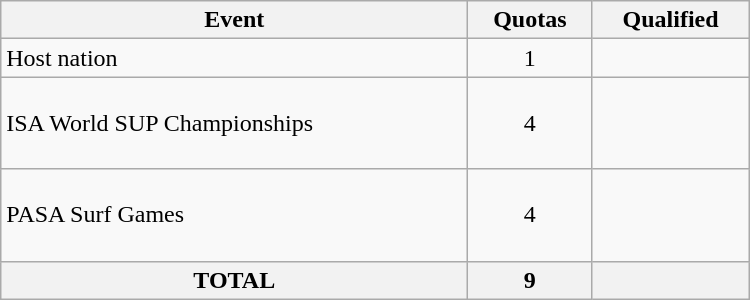<table class="wikitable" width=500>
<tr>
<th>Event</th>
<th>Quotas</th>
<th>Qualified</th>
</tr>
<tr>
<td>Host nation</td>
<td align="center">1</td>
<td></td>
</tr>
<tr>
<td>ISA World SUP Championships </td>
<td align="center">4</td>
<td><br><br><br></td>
</tr>
<tr>
<td>PASA Surf Games </td>
<td align="center">4</td>
<td><br><br><br></td>
</tr>
<tr>
<th>TOTAL</th>
<th>9</th>
<th></th>
</tr>
</table>
